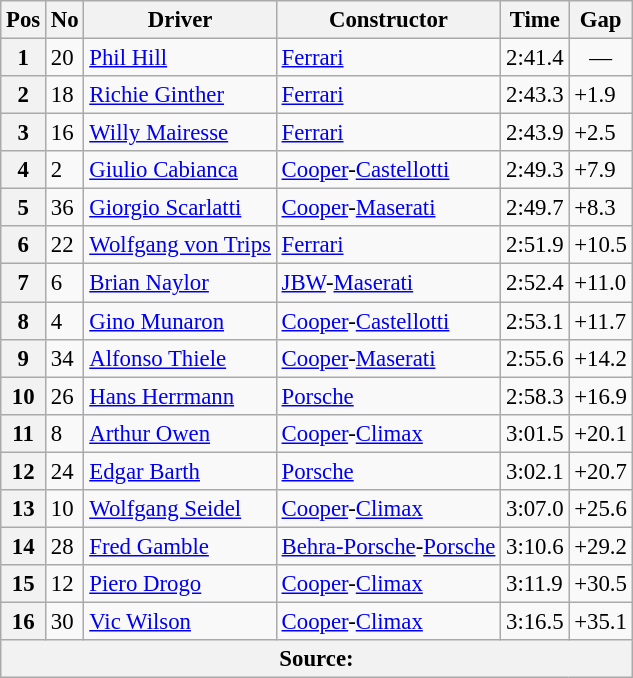<table class="wikitable sortable" style="font-size: 95%">
<tr>
<th>Pos</th>
<th>No</th>
<th>Driver</th>
<th>Constructor</th>
<th>Time</th>
<th>Gap</th>
</tr>
<tr>
<th>1</th>
<td>20</td>
<td> <a href='#'>Phil Hill</a></td>
<td><a href='#'>Ferrari</a></td>
<td>2:41.4</td>
<td align="center">—</td>
</tr>
<tr>
<th>2</th>
<td>18</td>
<td> <a href='#'>Richie Ginther</a></td>
<td><a href='#'>Ferrari</a></td>
<td>2:43.3</td>
<td>+1.9</td>
</tr>
<tr>
<th>3</th>
<td>16</td>
<td> <a href='#'>Willy Mairesse</a></td>
<td><a href='#'>Ferrari</a></td>
<td>2:43.9</td>
<td>+2.5</td>
</tr>
<tr>
<th>4</th>
<td>2</td>
<td> <a href='#'>Giulio Cabianca</a></td>
<td><a href='#'>Cooper</a>-<a href='#'>Castellotti</a></td>
<td>2:49.3</td>
<td>+7.9</td>
</tr>
<tr>
<th>5</th>
<td>36</td>
<td> <a href='#'>Giorgio Scarlatti</a></td>
<td><a href='#'>Cooper</a>-<a href='#'>Maserati</a></td>
<td>2:49.7</td>
<td>+8.3</td>
</tr>
<tr>
<th>6</th>
<td>22</td>
<td> <a href='#'>Wolfgang von Trips</a></td>
<td><a href='#'>Ferrari</a></td>
<td>2:51.9</td>
<td>+10.5</td>
</tr>
<tr>
<th>7</th>
<td>6</td>
<td> <a href='#'>Brian Naylor</a></td>
<td><a href='#'>JBW</a>-<a href='#'>Maserati</a></td>
<td>2:52.4</td>
<td>+11.0</td>
</tr>
<tr>
<th>8</th>
<td>4</td>
<td> <a href='#'>Gino Munaron</a></td>
<td><a href='#'>Cooper</a>-<a href='#'>Castellotti</a></td>
<td>2:53.1</td>
<td>+11.7</td>
</tr>
<tr>
<th>9</th>
<td>34</td>
<td> <a href='#'>Alfonso Thiele</a></td>
<td><a href='#'>Cooper</a>-<a href='#'>Maserati</a></td>
<td>2:55.6</td>
<td>+14.2</td>
</tr>
<tr>
<th>10</th>
<td>26</td>
<td> <a href='#'>Hans Herrmann</a></td>
<td><a href='#'>Porsche</a></td>
<td>2:58.3</td>
<td>+16.9</td>
</tr>
<tr>
<th>11</th>
<td>8</td>
<td> <a href='#'>Arthur Owen</a></td>
<td><a href='#'>Cooper</a>-<a href='#'>Climax</a></td>
<td>3:01.5</td>
<td>+20.1</td>
</tr>
<tr>
<th>12</th>
<td>24</td>
<td> <a href='#'>Edgar Barth</a></td>
<td><a href='#'>Porsche</a></td>
<td>3:02.1</td>
<td>+20.7</td>
</tr>
<tr>
<th>13</th>
<td>10</td>
<td> <a href='#'>Wolfgang Seidel</a></td>
<td><a href='#'>Cooper</a>-<a href='#'>Climax</a></td>
<td>3:07.0</td>
<td>+25.6</td>
</tr>
<tr>
<th>14</th>
<td>28</td>
<td> <a href='#'>Fred Gamble</a></td>
<td><a href='#'>Behra-Porsche</a>-<a href='#'>Porsche</a></td>
<td>3:10.6</td>
<td>+29.2</td>
</tr>
<tr>
<th>15</th>
<td>12</td>
<td> <a href='#'>Piero Drogo</a></td>
<td><a href='#'>Cooper</a>-<a href='#'>Climax</a></td>
<td>3:11.9</td>
<td>+30.5</td>
</tr>
<tr>
<th>16</th>
<td>30</td>
<td> <a href='#'>Vic Wilson</a></td>
<td><a href='#'>Cooper</a>-<a href='#'>Climax</a></td>
<td>3:16.5</td>
<td>+35.1</td>
</tr>
<tr>
<th colspan="6">Source:</th>
</tr>
</table>
